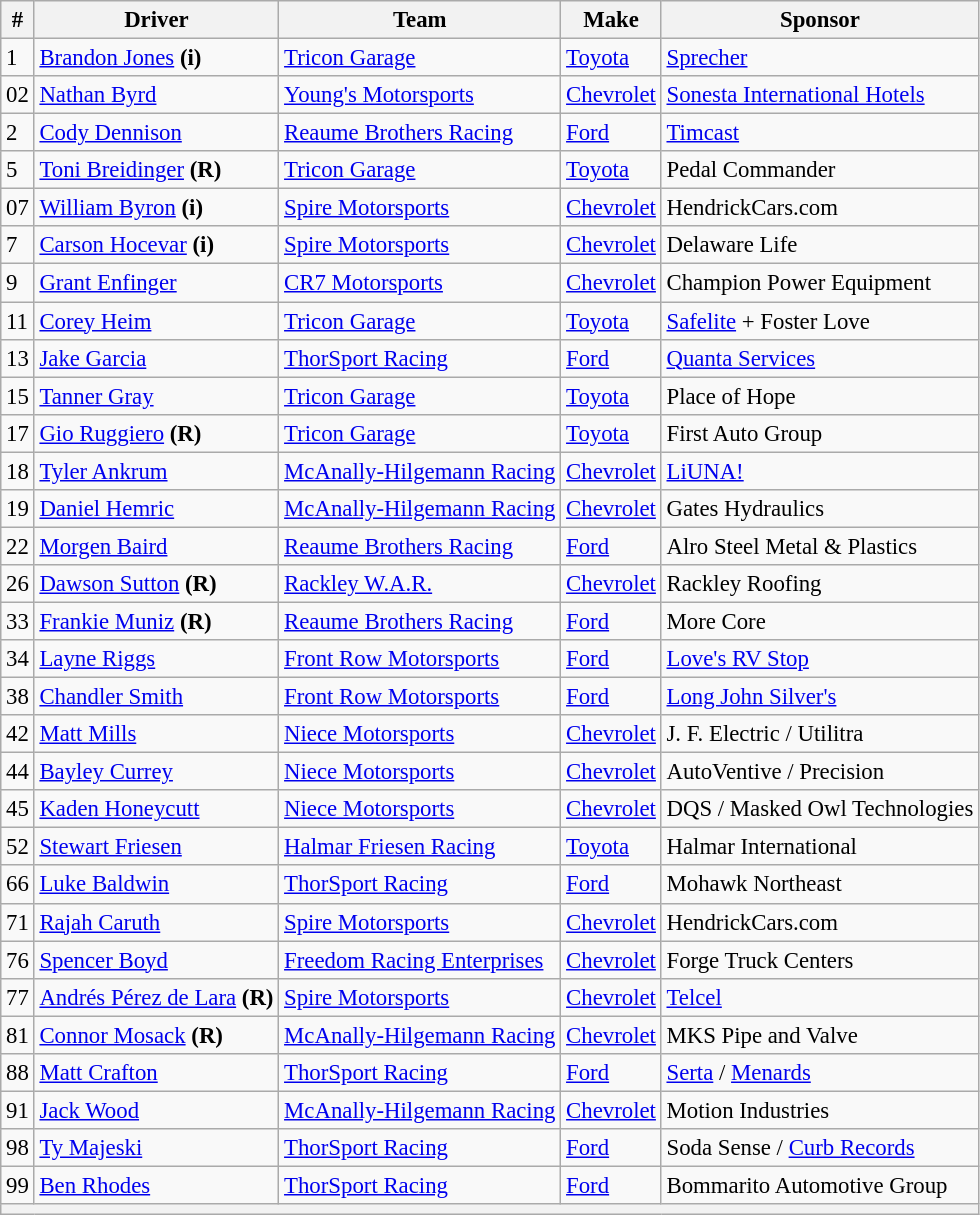<table class="wikitable" style="font-size: 95%;">
<tr>
<th>#</th>
<th>Driver</th>
<th>Team</th>
<th>Make</th>
<th>Sponsor</th>
</tr>
<tr>
<td>1</td>
<td><a href='#'>Brandon Jones</a> <strong>(i)</strong></td>
<td><a href='#'>Tricon Garage</a></td>
<td><a href='#'>Toyota</a></td>
<td><a href='#'>Sprecher</a></td>
</tr>
<tr>
<td>02</td>
<td><a href='#'>Nathan Byrd</a></td>
<td><a href='#'>Young's Motorsports</a></td>
<td><a href='#'>Chevrolet</a></td>
<td><a href='#'>Sonesta International Hotels</a></td>
</tr>
<tr>
<td>2</td>
<td><a href='#'>Cody Dennison</a></td>
<td><a href='#'>Reaume Brothers Racing</a></td>
<td><a href='#'>Ford</a></td>
<td><a href='#'>Timcast</a></td>
</tr>
<tr>
<td>5</td>
<td><a href='#'>Toni Breidinger</a> <strong>(R)</strong></td>
<td><a href='#'>Tricon Garage</a></td>
<td><a href='#'>Toyota</a></td>
<td>Pedal Commander</td>
</tr>
<tr>
<td>07</td>
<td><a href='#'>William Byron</a> <strong>(i)</strong></td>
<td><a href='#'>Spire Motorsports</a></td>
<td><a href='#'>Chevrolet</a></td>
<td>HendrickCars.com</td>
</tr>
<tr>
<td>7</td>
<td><a href='#'>Carson Hocevar</a> <strong>(i)</strong></td>
<td><a href='#'>Spire Motorsports</a></td>
<td><a href='#'>Chevrolet</a></td>
<td>Delaware Life</td>
</tr>
<tr>
<td>9</td>
<td><a href='#'>Grant Enfinger</a></td>
<td><a href='#'>CR7 Motorsports</a></td>
<td><a href='#'>Chevrolet</a></td>
<td>Champion Power Equipment</td>
</tr>
<tr>
<td>11</td>
<td><a href='#'>Corey Heim</a></td>
<td><a href='#'>Tricon Garage</a></td>
<td><a href='#'>Toyota</a></td>
<td><a href='#'>Safelite</a> + Foster Love</td>
</tr>
<tr>
<td>13</td>
<td><a href='#'>Jake Garcia</a></td>
<td><a href='#'>ThorSport Racing</a></td>
<td><a href='#'>Ford</a></td>
<td><a href='#'>Quanta Services</a></td>
</tr>
<tr>
<td>15</td>
<td><a href='#'>Tanner Gray</a></td>
<td><a href='#'>Tricon Garage</a></td>
<td><a href='#'>Toyota</a></td>
<td>Place of Hope</td>
</tr>
<tr>
<td>17</td>
<td><a href='#'>Gio Ruggiero</a> <strong>(R)</strong></td>
<td><a href='#'>Tricon Garage</a></td>
<td><a href='#'>Toyota</a></td>
<td>First Auto Group</td>
</tr>
<tr>
<td>18</td>
<td><a href='#'>Tyler Ankrum</a></td>
<td><a href='#'>McAnally-Hilgemann Racing</a></td>
<td><a href='#'>Chevrolet</a></td>
<td><a href='#'>LiUNA!</a></td>
</tr>
<tr>
<td>19</td>
<td><a href='#'>Daniel Hemric</a></td>
<td><a href='#'>McAnally-Hilgemann Racing</a></td>
<td><a href='#'>Chevrolet</a></td>
<td>Gates Hydraulics</td>
</tr>
<tr>
<td>22</td>
<td><a href='#'>Morgen Baird</a></td>
<td><a href='#'>Reaume Brothers Racing</a></td>
<td><a href='#'>Ford</a></td>
<td>Alro Steel Metal & Plastics</td>
</tr>
<tr>
<td>26</td>
<td><a href='#'>Dawson Sutton</a> <strong>(R)</strong></td>
<td><a href='#'>Rackley W.A.R.</a></td>
<td><a href='#'>Chevrolet</a></td>
<td>Rackley Roofing</td>
</tr>
<tr>
<td>33</td>
<td><a href='#'>Frankie Muniz</a> <strong>(R)</strong></td>
<td><a href='#'>Reaume Brothers Racing</a></td>
<td><a href='#'>Ford</a></td>
<td>More Core</td>
</tr>
<tr>
<td>34</td>
<td><a href='#'>Layne Riggs</a></td>
<td><a href='#'>Front Row Motorsports</a></td>
<td><a href='#'>Ford</a></td>
<td><a href='#'>Love's RV Stop</a></td>
</tr>
<tr>
<td>38</td>
<td><a href='#'>Chandler Smith</a></td>
<td><a href='#'>Front Row Motorsports</a></td>
<td><a href='#'>Ford</a></td>
<td><a href='#'>Long John Silver's</a></td>
</tr>
<tr>
<td>42</td>
<td><a href='#'>Matt Mills</a></td>
<td><a href='#'>Niece Motorsports</a></td>
<td><a href='#'>Chevrolet</a></td>
<td>J. F. Electric / Utilitra</td>
</tr>
<tr>
<td>44</td>
<td><a href='#'>Bayley Currey</a></td>
<td><a href='#'>Niece Motorsports</a></td>
<td><a href='#'>Chevrolet</a></td>
<td>AutoVentive / Precision</td>
</tr>
<tr>
<td>45</td>
<td><a href='#'>Kaden Honeycutt</a></td>
<td><a href='#'>Niece Motorsports</a></td>
<td><a href='#'>Chevrolet</a></td>
<td>DQS / Masked Owl Technologies</td>
</tr>
<tr>
<td>52</td>
<td><a href='#'>Stewart Friesen</a></td>
<td><a href='#'>Halmar Friesen Racing</a></td>
<td><a href='#'>Toyota</a></td>
<td>Halmar International</td>
</tr>
<tr>
<td>66</td>
<td><a href='#'>Luke Baldwin</a></td>
<td><a href='#'>ThorSport Racing</a></td>
<td><a href='#'>Ford</a></td>
<td>Mohawk Northeast</td>
</tr>
<tr>
<td>71</td>
<td><a href='#'>Rajah Caruth</a></td>
<td><a href='#'>Spire Motorsports</a></td>
<td><a href='#'>Chevrolet</a></td>
<td>HendrickCars.com</td>
</tr>
<tr>
<td>76</td>
<td><a href='#'>Spencer Boyd</a></td>
<td nowrap=""><a href='#'>Freedom Racing Enterprises</a></td>
<td><a href='#'>Chevrolet</a></td>
<td>Forge Truck Centers</td>
</tr>
<tr>
<td>77</td>
<td nowrap=""><a href='#'>Andrés Pérez de Lara</a> <strong>(R)</strong></td>
<td><a href='#'>Spire Motorsports</a></td>
<td><a href='#'>Chevrolet</a></td>
<td><a href='#'>Telcel</a></td>
</tr>
<tr>
<td>81</td>
<td><a href='#'>Connor Mosack</a> <strong>(R)</strong></td>
<td><a href='#'>McAnally-Hilgemann Racing</a></td>
<td><a href='#'>Chevrolet</a></td>
<td nowrap="">MKS Pipe and Valve</td>
</tr>
<tr>
<td>88</td>
<td><a href='#'>Matt Crafton</a></td>
<td><a href='#'>ThorSport Racing</a></td>
<td><a href='#'>Ford</a></td>
<td><a href='#'>Serta</a> / <a href='#'>Menards</a></td>
</tr>
<tr>
<td>91</td>
<td><a href='#'>Jack Wood</a></td>
<td><a href='#'>McAnally-Hilgemann Racing</a></td>
<td><a href='#'>Chevrolet</a></td>
<td>Motion Industries</td>
</tr>
<tr>
<td>98</td>
<td><a href='#'>Ty Majeski</a></td>
<td><a href='#'>ThorSport Racing</a></td>
<td><a href='#'>Ford</a></td>
<td>Soda Sense / <a href='#'>Curb Records</a></td>
</tr>
<tr>
<td>99</td>
<td><a href='#'>Ben Rhodes</a></td>
<td><a href='#'>ThorSport Racing</a></td>
<td><a href='#'>Ford</a></td>
<td>Bommarito Automotive Group</td>
</tr>
<tr>
<th colspan="5"></th>
</tr>
</table>
